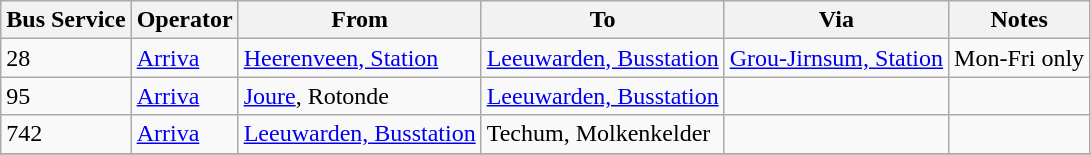<table class="wikitable vatop">
<tr>
<th>Bus Service</th>
<th>Operator</th>
<th>From</th>
<th>To</th>
<th>Via</th>
<th>Notes</th>
</tr>
<tr>
<td>28</td>
<td><a href='#'>Arriva</a></td>
<td><a href='#'>Heerenveen, Station</a></td>
<td><a href='#'>Leeuwarden, Busstation</a></td>
<td><a href='#'>Grou-Jirnsum, Station</a></td>
<td>Mon-Fri only</td>
</tr>
<tr>
<td>95</td>
<td><a href='#'>Arriva</a></td>
<td><a href='#'>Joure</a>, Rotonde</td>
<td><a href='#'>Leeuwarden, Busstation</a></td>
<td></td>
<td></td>
</tr>
<tr>
<td>742</td>
<td><a href='#'>Arriva</a></td>
<td><a href='#'>Leeuwarden, Busstation</a></td>
<td>Techum, Molkenkelder</td>
<td></td>
<td></td>
</tr>
<tr>
</tr>
</table>
